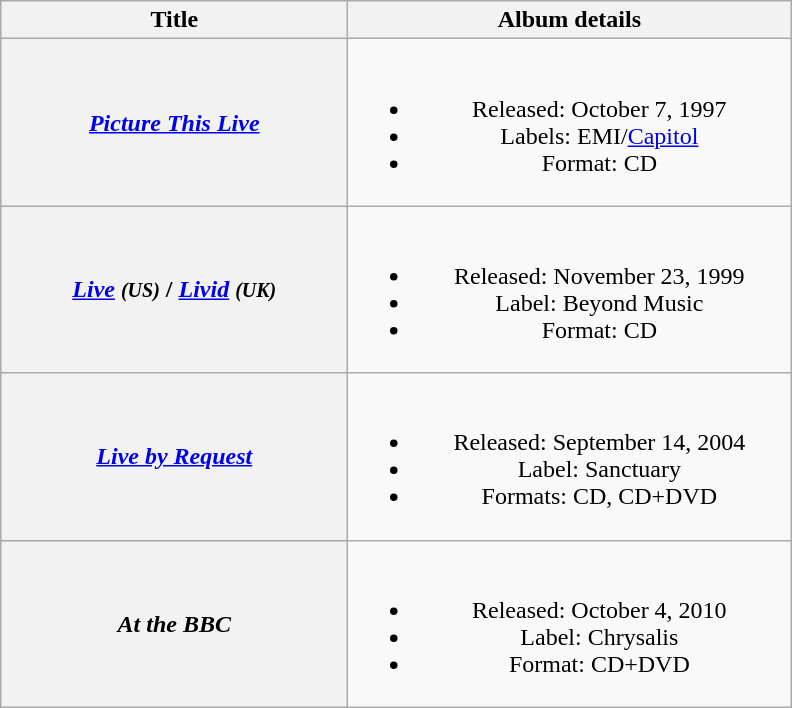<table class="wikitable plainrowheaders" style="text-align:center;">
<tr>
<th scope="col" style="width:14em;">Title</th>
<th scope="col" style="width:18em;">Album details</th>
</tr>
<tr>
<th scope="row"><em><a href='#'>Picture This Live</a></em></th>
<td><br><ul><li>Released: October 7, 1997</li><li>Labels: EMI/<a href='#'>Capitol</a></li><li>Format: CD</li></ul></td>
</tr>
<tr>
<th scope="row"><em><a href='#'>Live</a></em> <small><em>(US)</em></small> / <em><a href='#'>Livid</a> </em><small><em>(UK)</em></small></th>
<td><br><ul><li>Released: November 23, 1999</li><li>Label: Beyond Music</li><li>Format: CD</li></ul></td>
</tr>
<tr>
<th scope="row"><em><a href='#'>Live by Request</a></em></th>
<td><br><ul><li>Released: September 14, 2004</li><li>Label: Sanctuary</li><li>Formats: CD, CD+DVD</li></ul></td>
</tr>
<tr>
<th scope="row"><em>At the BBC</em></th>
<td><br><ul><li>Released: October 4, 2010</li><li>Label: Chrysalis</li><li>Format: CD+DVD</li></ul></td>
</tr>
</table>
